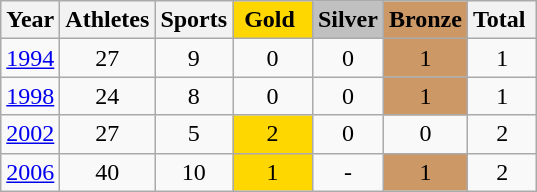<table class="wikitable">
<tr>
<th>Year</th>
<th>Athletes</th>
<th>Sports</th>
<th style="background-color:gold"> Gold  </th>
<th style="background-color:silver">Silver</th>
<th style="background-color:#CC9966">Bronze</th>
<th>Total </th>
</tr>
<tr align="center">
<td><a href='#'>1994</a></td>
<td>27</td>
<td>9</td>
<td>0</td>
<td>0</td>
<td bgcolor="CC9966">1</td>
<td>1</td>
</tr>
<tr align="center">
<td><a href='#'>1998</a></td>
<td>24</td>
<td>8</td>
<td>0</td>
<td>0</td>
<td bgcolor="CC9966">1</td>
<td>1</td>
</tr>
<tr align="center">
<td><a href='#'>2002</a></td>
<td>27</td>
<td>5</td>
<td bgcolor="gold">2</td>
<td>0</td>
<td>0</td>
<td>2</td>
</tr>
<tr align="center">
<td><a href='#'>2006</a></td>
<td>40</td>
<td>10</td>
<td bgcolor="gold">1</td>
<td>-</td>
<td bgcolor="CC9966">1</td>
<td>2</td>
</tr>
</table>
